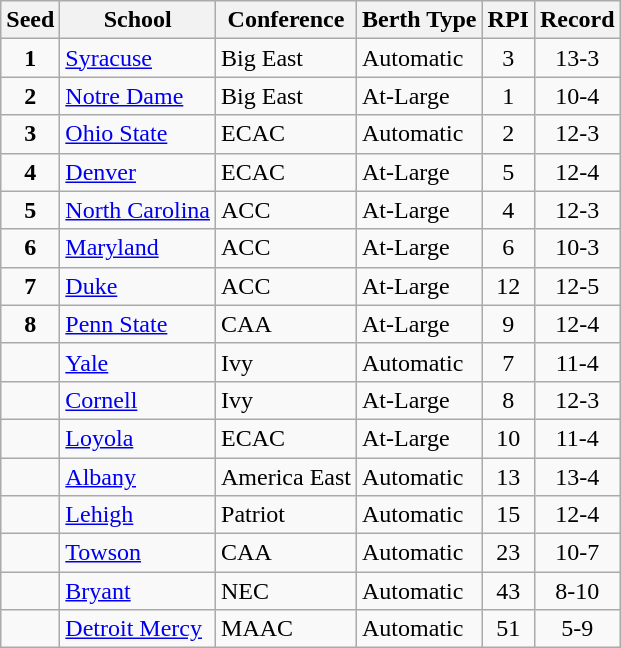<table class="wikitable sortable">
<tr>
<th>Seed</th>
<th>School</th>
<th>Conference</th>
<th>Berth Type</th>
<th>RPI</th>
<th>Record</th>
</tr>
<tr>
<td align=center><strong>1</strong></td>
<td><a href='#'>Syracuse</a></td>
<td>Big East</td>
<td>Automatic</td>
<td align=center>3</td>
<td align=center>13-3</td>
</tr>
<tr>
<td align=center><strong>2</strong></td>
<td><a href='#'>Notre Dame</a></td>
<td>Big East</td>
<td>At-Large</td>
<td align=center>1</td>
<td align=center>10-4</td>
</tr>
<tr>
<td align=center><strong>3</strong></td>
<td><a href='#'>Ohio State</a></td>
<td>ECAC</td>
<td>Automatic</td>
<td align=center>2</td>
<td align=center>12-3</td>
</tr>
<tr>
<td align=center><strong>4</strong></td>
<td><a href='#'>Denver</a></td>
<td>ECAC</td>
<td>At-Large</td>
<td align=center>5</td>
<td align=center>12-4</td>
</tr>
<tr>
<td align=center><strong>5</strong></td>
<td><a href='#'>North Carolina</a></td>
<td>ACC</td>
<td>At-Large</td>
<td align=center>4</td>
<td align=center>12-3</td>
</tr>
<tr>
<td align=center><strong>6</strong></td>
<td><a href='#'>Maryland</a></td>
<td>ACC</td>
<td>At-Large</td>
<td align=center>6</td>
<td align=center>10-3</td>
</tr>
<tr>
<td align=center><strong>7</strong></td>
<td><a href='#'>Duke</a></td>
<td>ACC</td>
<td>At-Large</td>
<td align=center>12</td>
<td align=center>12-5</td>
</tr>
<tr>
<td align=center><strong>8</strong></td>
<td><a href='#'>Penn State</a></td>
<td>CAA</td>
<td>At-Large</td>
<td align=center>9</td>
<td align=center>12-4</td>
</tr>
<tr>
<td></td>
<td><a href='#'>Yale</a></td>
<td>Ivy</td>
<td>Automatic</td>
<td align=center>7</td>
<td align=center>11-4</td>
</tr>
<tr>
<td></td>
<td><a href='#'>Cornell</a></td>
<td>Ivy</td>
<td>At-Large</td>
<td align=center>8</td>
<td align=center>12-3</td>
</tr>
<tr>
<td></td>
<td><a href='#'>Loyola</a></td>
<td>ECAC</td>
<td>At-Large</td>
<td align=center>10</td>
<td align=center>11-4</td>
</tr>
<tr>
<td></td>
<td><a href='#'>Albany</a></td>
<td>America East</td>
<td>Automatic</td>
<td align=center>13</td>
<td align=center>13-4</td>
</tr>
<tr>
<td></td>
<td><a href='#'>Lehigh</a></td>
<td>Patriot</td>
<td>Automatic</td>
<td align=center>15</td>
<td align=center>12-4</td>
</tr>
<tr>
<td></td>
<td><a href='#'>Towson</a></td>
<td>CAA</td>
<td>Automatic</td>
<td align=center>23</td>
<td align=center>10-7</td>
</tr>
<tr>
<td></td>
<td><a href='#'>Bryant</a></td>
<td>NEC</td>
<td>Automatic</td>
<td align=center>43</td>
<td align=center>8-10</td>
</tr>
<tr>
<td></td>
<td><a href='#'>Detroit Mercy</a></td>
<td>MAAC</td>
<td>Automatic</td>
<td align=center>51</td>
<td align=center>5-9</td>
</tr>
</table>
